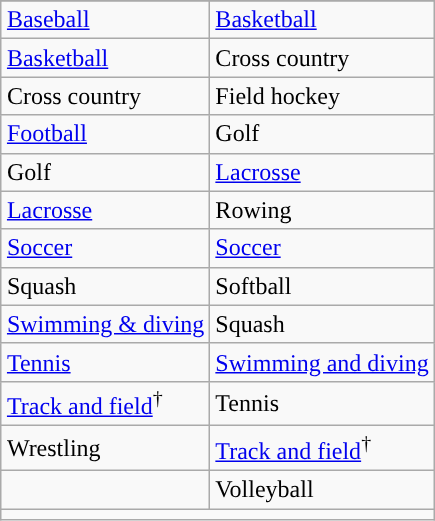<table class="wikitable" style="float:right; clear:right; margin:0 0 1em 1em;">
<tr>
</tr>
<tr>
<td><a href='#'>Baseball</a></td>
<td><a href='#'>Basketball</a></td>
</tr>
<tr>
<td><a href='#'>Basketball</a></td>
<td>Cross country</td>
</tr>
<tr>
<td>Cross country</td>
<td>Field hockey</td>
</tr>
<tr>
<td><a href='#'>Football</a></td>
<td>Golf</td>
</tr>
<tr>
<td>Golf</td>
<td><a href='#'>Lacrosse</a></td>
</tr>
<tr>
<td><a href='#'>Lacrosse</a></td>
<td>Rowing</td>
</tr>
<tr>
<td><a href='#'>Soccer</a></td>
<td><a href='#'>Soccer</a></td>
</tr>
<tr>
<td>Squash</td>
<td>Softball</td>
</tr>
<tr>
<td><a href='#'>Swimming & diving</a></td>
<td>Squash</td>
</tr>
<tr>
<td><a href='#'>Tennis</a></td>
<td><a href='#'>Swimming and diving</a></td>
</tr>
<tr>
<td><a href='#'>Track and field</a><sup>†</sup></td>
<td>Tennis</td>
</tr>
<tr>
<td>Wrestling</td>
<td><a href='#'>Track and field</a><sup>†</sup></td>
</tr>
<tr>
<td></td>
<td>Volleyball</td>
</tr>
<tr>
<td colspan="2"></td>
</tr>
</table>
